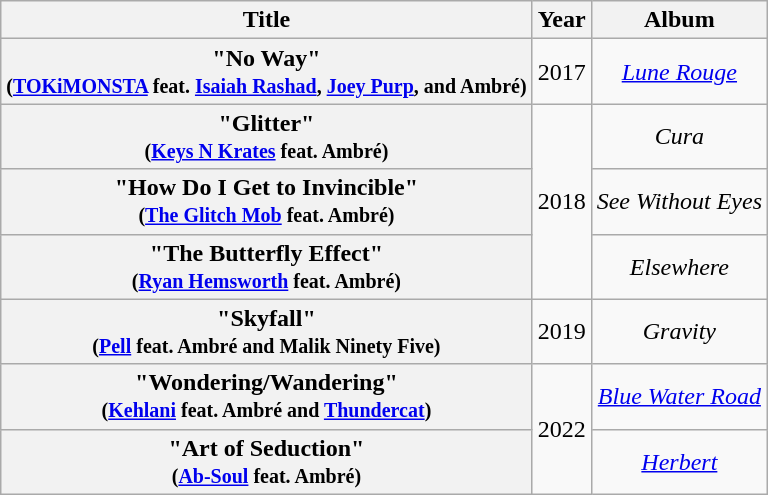<table class="wikitable plainrowheaders" style="text-align:center;">
<tr>
<th scope="col">Title</th>
<th scope="col">Year</th>
<th scope="col">Album</th>
</tr>
<tr>
<th scope="row">"No Way"<br><small>(<a href='#'>TOKiMONSTA</a> feat. <a href='#'>Isaiah Rashad</a>, <a href='#'>Joey Purp</a>, and Ambré)</small></th>
<td>2017</td>
<td><em><a href='#'>Lune Rouge</a></em></td>
</tr>
<tr>
<th scope="row">"Glitter"<br><small>(<a href='#'>Keys N Krates</a> feat. Ambré)</small></th>
<td rowspan="3">2018</td>
<td><em>Cura</em></td>
</tr>
<tr>
<th scope="row">"How Do I Get to Invincible"<br><small>(<a href='#'>The Glitch Mob</a> feat. Ambré)</small></th>
<td><em>See Without Eyes</em></td>
</tr>
<tr>
<th scope="row">"The Butterfly Effect"<br><small>(<a href='#'>Ryan Hemsworth</a> feat. Ambré)</small></th>
<td><em>Elsewhere</em></td>
</tr>
<tr>
<th scope="row">"Skyfall"<br><small>(<a href='#'>Pell</a> feat. Ambré and Malik Ninety Five)</small></th>
<td>2019</td>
<td><em>Gravity</em></td>
</tr>
<tr>
<th scope="row">"Wondering/Wandering"<br><small>(<a href='#'>Kehlani</a> feat. Ambré and <a href='#'>Thundercat</a>)</small></th>
<td rowspan="2">2022</td>
<td><em><a href='#'>Blue Water Road</a></em></td>
</tr>
<tr>
<th scope="row">"Art of Seduction"<br><small>(<a href='#'>Ab-Soul</a> feat. Ambré)</small></th>
<td><em><a href='#'>Herbert</a></em></td>
</tr>
</table>
